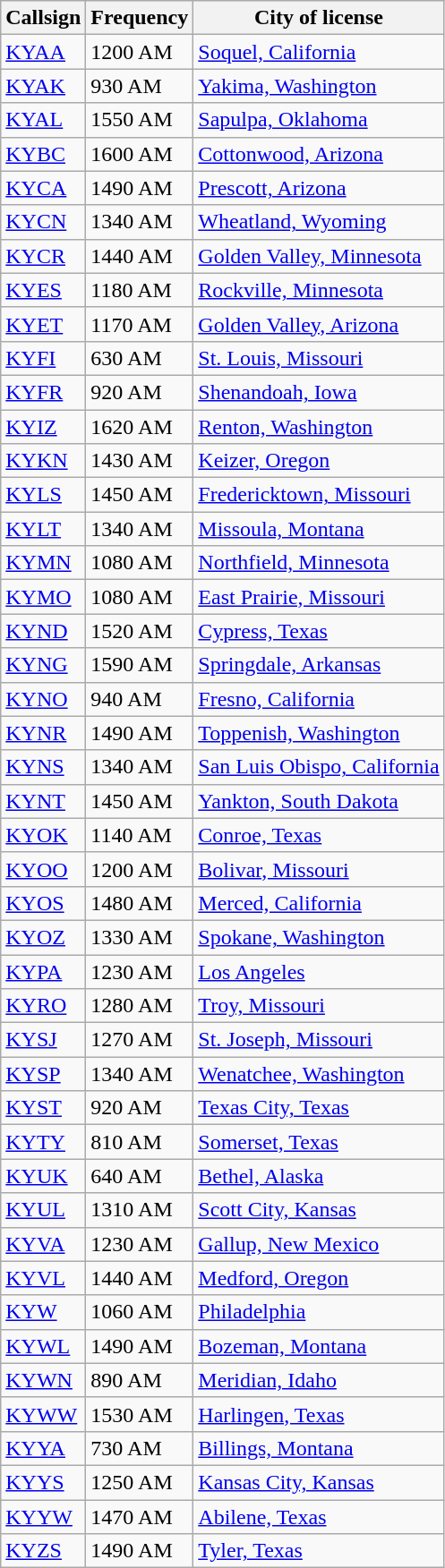<table class="wikitable sortable">
<tr>
<th>Callsign</th>
<th>Frequency</th>
<th>City of license</th>
</tr>
<tr>
<td><a href='#'>KYAA</a></td>
<td>1200 AM</td>
<td><a href='#'>Soquel, California</a></td>
</tr>
<tr>
<td><a href='#'>KYAK</a></td>
<td>930 AM</td>
<td><a href='#'>Yakima, Washington</a></td>
</tr>
<tr>
<td><a href='#'>KYAL</a></td>
<td>1550 AM</td>
<td><a href='#'>Sapulpa, Oklahoma</a></td>
</tr>
<tr>
<td><a href='#'>KYBC</a></td>
<td>1600 AM</td>
<td><a href='#'>Cottonwood, Arizona</a></td>
</tr>
<tr>
<td><a href='#'>KYCA</a></td>
<td>1490 AM</td>
<td><a href='#'>Prescott, Arizona</a></td>
</tr>
<tr>
<td><a href='#'>KYCN</a></td>
<td>1340 AM</td>
<td><a href='#'>Wheatland, Wyoming</a></td>
</tr>
<tr>
<td><a href='#'>KYCR</a></td>
<td>1440 AM</td>
<td><a href='#'>Golden Valley, Minnesota</a></td>
</tr>
<tr>
<td><a href='#'>KYES</a></td>
<td>1180 AM</td>
<td><a href='#'>Rockville, Minnesota</a></td>
</tr>
<tr>
<td><a href='#'>KYET</a></td>
<td>1170 AM</td>
<td><a href='#'>Golden Valley, Arizona</a></td>
</tr>
<tr>
<td><a href='#'>KYFI</a></td>
<td>630 AM</td>
<td><a href='#'>St. Louis, Missouri</a></td>
</tr>
<tr>
<td><a href='#'>KYFR</a></td>
<td>920 AM</td>
<td><a href='#'>Shenandoah, Iowa</a></td>
</tr>
<tr>
<td><a href='#'>KYIZ</a></td>
<td>1620 AM</td>
<td><a href='#'>Renton, Washington</a></td>
</tr>
<tr>
<td><a href='#'>KYKN</a></td>
<td>1430 AM</td>
<td><a href='#'>Keizer, Oregon</a></td>
</tr>
<tr>
<td><a href='#'>KYLS</a></td>
<td>1450 AM</td>
<td><a href='#'>Fredericktown, Missouri</a></td>
</tr>
<tr>
<td><a href='#'>KYLT</a></td>
<td>1340 AM</td>
<td><a href='#'>Missoula, Montana</a></td>
</tr>
<tr>
<td><a href='#'>KYMN</a></td>
<td>1080 AM</td>
<td><a href='#'>Northfield, Minnesota</a></td>
</tr>
<tr>
<td><a href='#'>KYMO</a></td>
<td>1080 AM</td>
<td><a href='#'>East Prairie, Missouri</a></td>
</tr>
<tr>
<td><a href='#'>KYND</a></td>
<td>1520 AM</td>
<td><a href='#'>Cypress, Texas</a></td>
</tr>
<tr>
<td><a href='#'>KYNG</a></td>
<td>1590 AM</td>
<td><a href='#'>Springdale, Arkansas</a></td>
</tr>
<tr>
<td><a href='#'>KYNO</a></td>
<td>940 AM</td>
<td><a href='#'>Fresno, California</a></td>
</tr>
<tr>
<td><a href='#'>KYNR</a></td>
<td>1490 AM</td>
<td><a href='#'>Toppenish, Washington</a></td>
</tr>
<tr>
<td><a href='#'>KYNS</a></td>
<td>1340 AM</td>
<td><a href='#'>San Luis Obispo, California</a></td>
</tr>
<tr>
<td><a href='#'>KYNT</a></td>
<td>1450 AM</td>
<td><a href='#'>Yankton, South Dakota</a></td>
</tr>
<tr>
<td><a href='#'>KYOK</a></td>
<td>1140 AM</td>
<td><a href='#'>Conroe, Texas</a></td>
</tr>
<tr>
<td><a href='#'>KYOO</a></td>
<td>1200 AM</td>
<td><a href='#'>Bolivar, Missouri</a></td>
</tr>
<tr>
<td><a href='#'>KYOS</a></td>
<td>1480 AM</td>
<td><a href='#'>Merced, California</a></td>
</tr>
<tr>
<td><a href='#'>KYOZ</a></td>
<td>1330 AM</td>
<td><a href='#'>Spokane, Washington</a></td>
</tr>
<tr>
<td><a href='#'>KYPA</a></td>
<td>1230 AM</td>
<td><a href='#'>Los Angeles</a></td>
</tr>
<tr>
<td><a href='#'>KYRO</a></td>
<td>1280 AM</td>
<td><a href='#'>Troy, Missouri</a></td>
</tr>
<tr>
<td><a href='#'>KYSJ</a></td>
<td>1270 AM</td>
<td><a href='#'>St. Joseph, Missouri</a></td>
</tr>
<tr>
<td><a href='#'>KYSP</a></td>
<td>1340 AM</td>
<td><a href='#'>Wenatchee, Washington</a></td>
</tr>
<tr>
<td><a href='#'>KYST</a></td>
<td>920 AM</td>
<td><a href='#'>Texas City, Texas</a></td>
</tr>
<tr>
<td><a href='#'>KYTY</a></td>
<td>810 AM</td>
<td><a href='#'>Somerset, Texas</a></td>
</tr>
<tr>
<td><a href='#'>KYUK</a></td>
<td>640 AM</td>
<td><a href='#'>Bethel, Alaska</a></td>
</tr>
<tr>
<td><a href='#'>KYUL</a></td>
<td>1310 AM</td>
<td><a href='#'>Scott City, Kansas</a></td>
</tr>
<tr>
<td><a href='#'>KYVA</a></td>
<td>1230 AM</td>
<td><a href='#'>Gallup, New Mexico</a></td>
</tr>
<tr>
<td><a href='#'>KYVL</a></td>
<td>1440 AM</td>
<td><a href='#'>Medford, Oregon</a></td>
</tr>
<tr>
<td><a href='#'>KYW</a></td>
<td>1060 AM</td>
<td><a href='#'>Philadelphia</a></td>
</tr>
<tr>
<td><a href='#'>KYWL</a></td>
<td>1490 AM</td>
<td><a href='#'>Bozeman, Montana</a></td>
</tr>
<tr>
<td><a href='#'>KYWN</a></td>
<td>890 AM</td>
<td><a href='#'>Meridian, Idaho</a></td>
</tr>
<tr>
<td><a href='#'>KYWW</a></td>
<td>1530 AM</td>
<td><a href='#'>Harlingen, Texas</a></td>
</tr>
<tr>
<td><a href='#'>KYYA</a></td>
<td>730 AM</td>
<td><a href='#'>Billings, Montana</a></td>
</tr>
<tr>
<td><a href='#'>KYYS</a></td>
<td>1250 AM</td>
<td><a href='#'>Kansas City, Kansas</a></td>
</tr>
<tr>
<td><a href='#'>KYYW</a></td>
<td>1470 AM</td>
<td><a href='#'>Abilene, Texas</a></td>
</tr>
<tr>
<td><a href='#'>KYZS</a></td>
<td>1490 AM</td>
<td><a href='#'>Tyler, Texas</a></td>
</tr>
</table>
